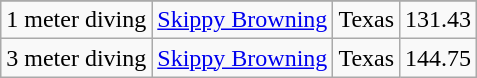<table class="wikitable sortable" style="text-align:left">
<tr>
</tr>
<tr>
<td>1 meter diving</td>
<td><a href='#'>Skippy Browning</a></td>
<td>Texas</td>
<td>131.43</td>
</tr>
<tr>
<td>3 meter diving</td>
<td><a href='#'>Skippy Browning</a></td>
<td>Texas</td>
<td>144.75</td>
</tr>
</table>
